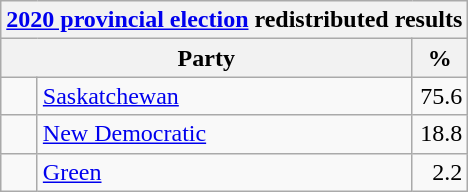<table class="wikitable">
<tr>
<th colspan="4"><a href='#'>2020 provincial election</a> redistributed results</th>
</tr>
<tr>
<th bgcolor="#DDDDFF" width="130px" colspan="2">Party</th>
<th bgcolor="#DDDDFF" width="30px">%</th>
</tr>
<tr>
<td> </td>
<td><a href='#'>Saskatchewan</a></td>
<td align=right>75.6</td>
</tr>
<tr>
<td> </td>
<td><a href='#'>New Democratic</a></td>
<td align=right>18.8</td>
</tr>
<tr>
<td> </td>
<td><a href='#'>Green</a></td>
<td align=right>2.2</td>
</tr>
</table>
